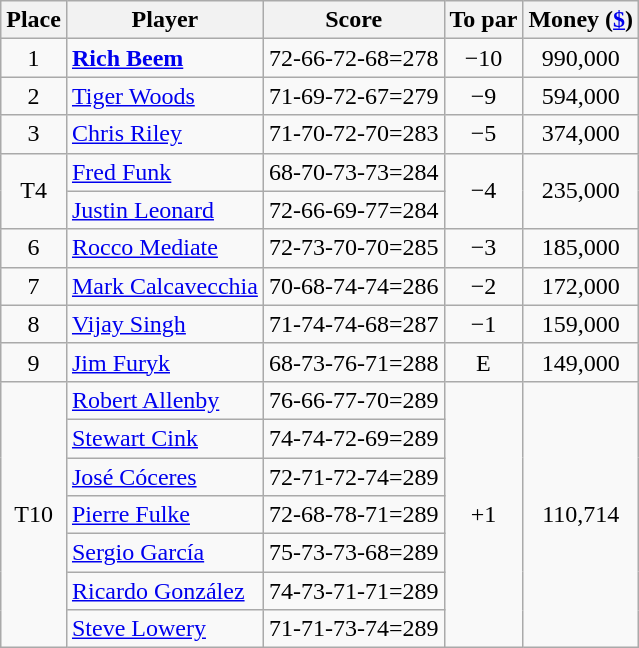<table class="wikitable">
<tr>
<th>Place</th>
<th>Player</th>
<th>Score</th>
<th>To par</th>
<th>Money (<a href='#'>$</a>)</th>
</tr>
<tr>
<td align="center">1</td>
<td> <strong><a href='#'>Rich Beem</a></strong></td>
<td>72-66-72-68=278</td>
<td align="center">−10</td>
<td align="center">990,000</td>
</tr>
<tr>
<td align="center">2</td>
<td> <a href='#'>Tiger Woods</a></td>
<td>71-69-72-67=279</td>
<td align="center">−9</td>
<td align="center">594,000</td>
</tr>
<tr>
<td align="center">3</td>
<td> <a href='#'>Chris Riley</a></td>
<td>71-70-72-70=283</td>
<td align="center">−5</td>
<td align="center">374,000</td>
</tr>
<tr>
<td rowspan=2 align="center">T4</td>
<td> <a href='#'>Fred Funk</a></td>
<td>68-70-73-73=284</td>
<td rowspan=2 align="center">−4</td>
<td rowspan=2 align="center">235,000</td>
</tr>
<tr>
<td> <a href='#'>Justin Leonard</a></td>
<td>72-66-69-77=284</td>
</tr>
<tr>
<td align="center">6</td>
<td> <a href='#'>Rocco Mediate</a></td>
<td>72-73-70-70=285</td>
<td align="center">−3</td>
<td align="center">185,000</td>
</tr>
<tr>
<td align="center">7</td>
<td> <a href='#'>Mark Calcavecchia</a></td>
<td>70-68-74-74=286</td>
<td align="center">−2</td>
<td align="center">172,000</td>
</tr>
<tr>
<td align="center">8</td>
<td> <a href='#'>Vijay Singh</a></td>
<td>71-74-74-68=287</td>
<td align="center">−1</td>
<td align="center">159,000</td>
</tr>
<tr>
<td align="center">9</td>
<td> <a href='#'>Jim Furyk</a></td>
<td>68-73-76-71=288</td>
<td align="center">E</td>
<td align="center">149,000</td>
</tr>
<tr>
<td rowspan=7 align="center">T10</td>
<td> <a href='#'>Robert Allenby</a></td>
<td>76-66-77-70=289</td>
<td rowspan=7 align="center">+1</td>
<td rowspan=7 align="center">110,714</td>
</tr>
<tr>
<td> <a href='#'>Stewart Cink</a></td>
<td>74-74-72-69=289</td>
</tr>
<tr>
<td> <a href='#'>José Cóceres</a></td>
<td>72-71-72-74=289</td>
</tr>
<tr>
<td> <a href='#'>Pierre Fulke</a></td>
<td>72-68-78-71=289</td>
</tr>
<tr>
<td> <a href='#'>Sergio García</a></td>
<td>75-73-73-68=289</td>
</tr>
<tr>
<td> <a href='#'>Ricardo González</a></td>
<td>74-73-71-71=289</td>
</tr>
<tr>
<td> <a href='#'>Steve Lowery</a></td>
<td>71-71-73-74=289</td>
</tr>
</table>
